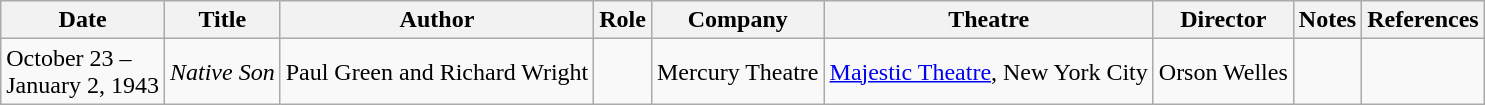<table class="wikitable">
<tr>
<th>Date</th>
<th>Title</th>
<th>Author</th>
<th>Role</th>
<th>Company</th>
<th>Theatre</th>
<th>Director</th>
<th>Notes</th>
<th>References</th>
</tr>
<tr>
<td>October 23 –<br>January 2, 1943</td>
<td><em>Native Son</em></td>
<td>Paul Green and Richard Wright</td>
<td></td>
<td>Mercury Theatre</td>
<td><a href='#'>Majestic Theatre</a>, New York City</td>
<td>Orson Welles</td>
<td></td>
<td></td>
</tr>
</table>
